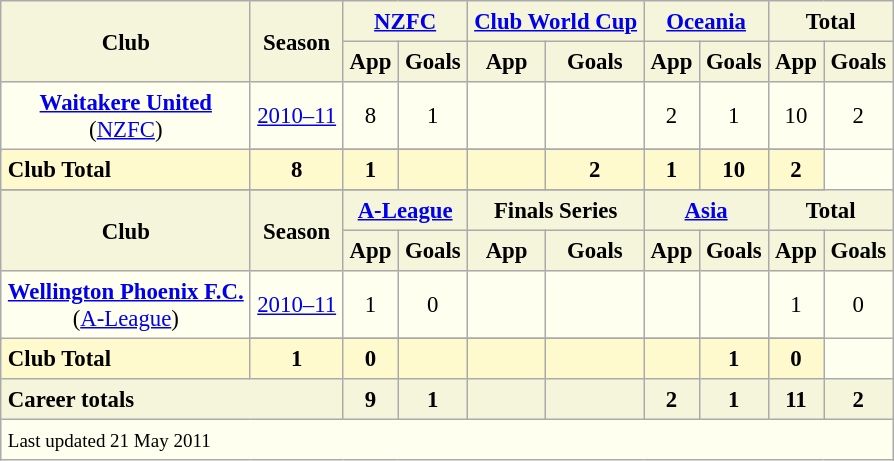<table border=1 align=center cellpadding=4 cellspacing=2 style="background: ivory; font-size: 95%; border: 1px #aaaaaa solid; border-collapse: collapse; clear:center">
<tr style="background:beige">
<th rowspan="2">Club</th>
<th rowspan="2">Season</th>
<th colspan="2"><a href='#'>NZFC</a></th>
<th colspan="2"><a href='#'>Club World Cup</a></th>
<th colspan="2"><a href='#'>Oceania</a></th>
<th colspan="2">Total</th>
</tr>
<tr style="background:beige">
<th>App</th>
<th>Goals</th>
<th>App</th>
<th>Goals</th>
<th>App</th>
<th>Goals</th>
<th>App</th>
<th>Goals</th>
</tr>
<tr>
<td rowspan="2" align=center valign=center><strong><a href='#'>Waitakere United</a></strong><br>(<a href='#'>NZFC</a>)</td>
<td align="center"><a href='#'>2010–11</a></td>
<td align="center">8</td>
<td align="center">1</td>
<td align="center"></td>
<td align="center"></td>
<td align="center">2</td>
<td align="center">1</td>
<td align="center">10</td>
<td align="center">2</td>
</tr>
<tr>
</tr>
<tr style="background:lemonchiffon">
<th colspan="1" align="left">Club Total</th>
<th>8</th>
<th>1</th>
<th></th>
<th></th>
<th>2</th>
<th>1</th>
<th>10</th>
<th>2</th>
</tr>
<tr>
</tr>
<tr style="background:beige">
<th rowspan="2">Club</th>
<th rowspan="2">Season</th>
<th colspan="2"><a href='#'>A-League</a></th>
<th colspan="2">Finals Series</th>
<th colspan="2"><a href='#'>Asia</a></th>
<th colspan="2">Total</th>
</tr>
<tr style="background:beige">
<th>App</th>
<th>Goals</th>
<th>App</th>
<th>Goals</th>
<th>App</th>
<th>Goals</th>
<th>App</th>
<th>Goals</th>
</tr>
<tr>
<td rowspan="2" align=center valign=center><strong><a href='#'>Wellington Phoenix F.C.</a></strong><br>(<a href='#'>A-League</a>)</td>
<td align="center"><a href='#'>2010–11</a></td>
<td align="center">1</td>
<td align="center">0</td>
<td align="center"></td>
<td align="center"></td>
<td align="center"></td>
<td align="center"></td>
<td align="center">1</td>
<td align="center">0</td>
</tr>
<tr>
</tr>
<tr style="background:lemonchiffon">
<th colspan="1" align="left">Club Total</th>
<th>1</th>
<th>0</th>
<th></th>
<th></th>
<th></th>
<th></th>
<th>1</th>
<th>0</th>
</tr>
<tr>
<th style="background:beige" colspan="2" align="left">Career totals</th>
<th align=center style="background:beige">9</th>
<th align=center style="background:beige">1</th>
<th align=center style="background:beige"></th>
<th align=center style="background:beige"></th>
<th align=center style="background:beige">2</th>
<th align=center style="background:beige">1</th>
<th align=center style="background:beige">11</th>
<th align=center style="background:beige">2</th>
</tr>
<tr>
<td colspan="12"><small>Last updated 21 May 2011</small></td>
</tr>
</table>
